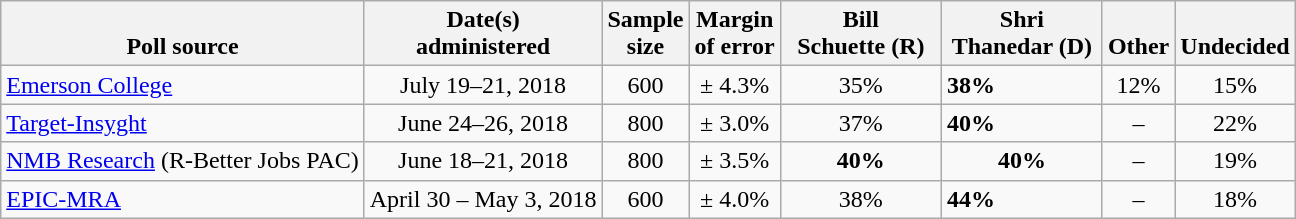<table class="wikitable">
<tr valign=bottom>
<th>Poll source</th>
<th>Date(s)<br>administered</th>
<th>Sample<br>size</th>
<th>Margin<br>of error</th>
<th style="width:100px;">Bill<br>Schuette (R)</th>
<th style="width:100px;">Shri<br>Thanedar (D)</th>
<th>Other</th>
<th>Undecided</th>
</tr>
<tr>
<td><a href='#'>Emerson College</a></td>
<td align=center>July 19–21, 2018</td>
<td align=center>600</td>
<td align=center>± 4.3%</td>
<td align=center>35%</td>
<td><strong>38%</strong></td>
<td align=center>12%</td>
<td align=center>15%</td>
</tr>
<tr>
<td><a href='#'>Target-Insyght</a></td>
<td align=center>June 24–26, 2018</td>
<td align=center>800</td>
<td align=center>± 3.0%</td>
<td align=center>37%</td>
<td><strong>40%</strong></td>
<td align=center>–</td>
<td align=center>22%</td>
</tr>
<tr>
<td><a href='#'>NMB Research</a> (R-Better Jobs PAC)</td>
<td align=center>June 18–21, 2018</td>
<td align=center>800</td>
<td align=center>± 3.5%</td>
<td align=center><strong>40%</strong></td>
<td align=center><strong>40%</strong></td>
<td align=center>–</td>
<td align=center>19%</td>
</tr>
<tr>
<td><a href='#'>EPIC-MRA</a></td>
<td align=center>April 30 – May 3, 2018</td>
<td align=center>600</td>
<td align=center>± 4.0%</td>
<td align=center>38%</td>
<td><strong>44%</strong></td>
<td align=center>–</td>
<td align=center>18%</td>
</tr>
</table>
